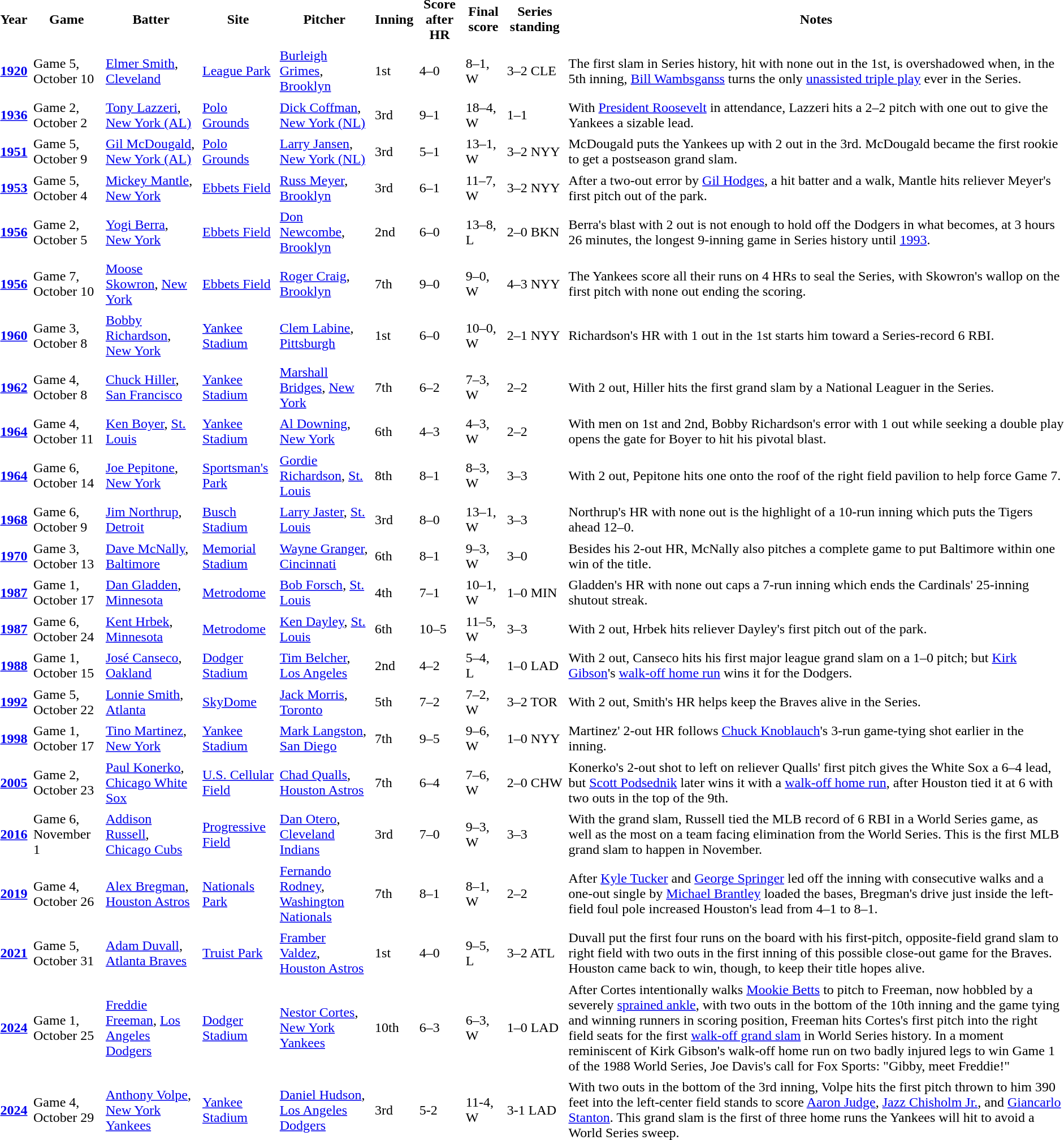<table border="0" cellpadding="2" cellspacing="3" class="sticky-header mw-datatable col6center col7center col8center col9center">
<tr>
<th scope="col">Year</th>
<th scope="col">Game</th>
<th scope="col">Batter</th>
<th scope="col">Site</th>
<th scope="col">Pitcher</th>
<th scope="col">Inning</th>
<th scope="col">Score after HR</th>
<th scope="col">Final score</th>
<th scope="col">Series standing</th>
<th scope="col">Notes</th>
</tr>
<tr>
<th scope="row"><a href='#'>1920</a></th>
<td>Game 5, October 10</td>
<td><a href='#'>Elmer Smith</a>, <a href='#'>Cleveland</a></td>
<td><a href='#'>League Park</a></td>
<td><a href='#'>Burleigh Grimes</a>, <a href='#'>Brooklyn</a></td>
<td>1st</td>
<td>4–0</td>
<td>8–1, W</td>
<td>3–2 CLE</td>
<td>The first slam in Series history, hit with none out in the 1st, is overshadowed when, in the 5th inning, <a href='#'>Bill Wambsganss</a> turns the only <a href='#'>unassisted triple play</a> ever in the Series.</td>
</tr>
<tr>
<th scope="row"><a href='#'>1936</a></th>
<td>Game 2, October 2</td>
<td><a href='#'>Tony Lazzeri</a>, <a href='#'>New York (AL)</a></td>
<td><a href='#'>Polo Grounds</a></td>
<td><a href='#'>Dick Coffman</a>, <a href='#'>New York (NL)</a></td>
<td>3rd</td>
<td>9–1</td>
<td>18–4, W</td>
<td>1–1</td>
<td>With <a href='#'>President Roosevelt</a> in attendance, Lazzeri hits a 2–2 pitch with one out to give the Yankees a sizable lead.</td>
</tr>
<tr>
<th scope="row"><a href='#'>1951</a></th>
<td>Game 5, October 9</td>
<td><a href='#'>Gil McDougald</a>, <a href='#'>New York (AL)</a></td>
<td><a href='#'>Polo Grounds</a></td>
<td><a href='#'>Larry Jansen</a>, <a href='#'>New York (NL)</a></td>
<td>3rd</td>
<td>5–1</td>
<td>13–1, W</td>
<td>3–2 NYY</td>
<td>McDougald puts the Yankees up with 2 out in the 3rd. McDougald became the first rookie to get a postseason grand slam.</td>
</tr>
<tr>
<th scope="row"><a href='#'>1953</a></th>
<td>Game 5, October 4</td>
<td><a href='#'>Mickey Mantle</a>, <a href='#'>New York</a></td>
<td><a href='#'>Ebbets Field</a></td>
<td><a href='#'>Russ Meyer</a>, <a href='#'>Brooklyn</a></td>
<td>3rd</td>
<td>6–1</td>
<td>11–7, W</td>
<td>3–2 NYY</td>
<td>After a two-out error by <a href='#'>Gil Hodges</a>, a hit batter and a walk, Mantle hits reliever Meyer's first pitch out of the park.</td>
</tr>
<tr>
<th scope="row"><a href='#'>1956</a></th>
<td>Game 2, October 5</td>
<td><a href='#'>Yogi Berra</a>, <a href='#'>New York</a></td>
<td><a href='#'>Ebbets Field</a></td>
<td><a href='#'>Don Newcombe</a>, <a href='#'>Brooklyn</a></td>
<td>2nd</td>
<td>6–0</td>
<td>13–8, L</td>
<td>2–0 BKN</td>
<td>Berra's blast with 2 out is not enough to hold off the Dodgers in what becomes, at 3 hours 26 minutes, the longest 9-inning game in Series history until <a href='#'>1993</a>.</td>
</tr>
<tr>
<th scope="row"><a href='#'>1956</a></th>
<td>Game 7, October 10</td>
<td><a href='#'>Moose Skowron</a>, <a href='#'>New York</a></td>
<td><a href='#'>Ebbets Field</a></td>
<td><a href='#'>Roger Craig</a>, <a href='#'>Brooklyn</a></td>
<td>7th</td>
<td>9–0</td>
<td>9–0, W</td>
<td>4–3 NYY</td>
<td>The Yankees score all their runs on 4 HRs to seal the Series, with Skowron's wallop on the first pitch with none out ending the scoring.</td>
</tr>
<tr>
<th scope="row"><a href='#'>1960</a></th>
<td>Game 3, October 8</td>
<td><a href='#'>Bobby Richardson</a>, <a href='#'>New York</a></td>
<td><a href='#'>Yankee Stadium</a></td>
<td><a href='#'>Clem Labine</a>, <a href='#'>Pittsburgh</a></td>
<td>1st</td>
<td>6–0</td>
<td>10–0, W</td>
<td>2–1 NYY</td>
<td>Richardson's HR with 1 out in the 1st starts him toward a Series-record 6 RBI.</td>
</tr>
<tr>
<th scope="row"><a href='#'>1962</a></th>
<td>Game 4, October 8</td>
<td><a href='#'>Chuck Hiller</a>, <a href='#'>San Francisco</a></td>
<td><a href='#'>Yankee Stadium</a></td>
<td><a href='#'>Marshall Bridges</a>, <a href='#'>New York</a></td>
<td>7th</td>
<td>6–2</td>
<td>7–3, W</td>
<td>2–2</td>
<td>With 2 out, Hiller hits the first grand slam by a National Leaguer in the Series.</td>
</tr>
<tr>
<th scope="row"><a href='#'>1964</a></th>
<td>Game 4, October 11</td>
<td><a href='#'>Ken Boyer</a>, <a href='#'>St. Louis</a></td>
<td><a href='#'>Yankee Stadium</a></td>
<td><a href='#'>Al Downing</a>, <a href='#'>New York</a></td>
<td>6th</td>
<td>4–3</td>
<td>4–3, W</td>
<td>2–2</td>
<td>With men on 1st and 2nd, Bobby Richardson's error with 1 out while seeking a double play opens the gate for Boyer to hit his pivotal blast.</td>
</tr>
<tr>
<th scope="row"><a href='#'>1964</a></th>
<td>Game 6, October 14</td>
<td><a href='#'>Joe Pepitone</a>, <a href='#'>New York</a></td>
<td><a href='#'>Sportsman's Park</a></td>
<td><a href='#'>Gordie Richardson</a>, <a href='#'>St. Louis</a></td>
<td>8th</td>
<td>8–1</td>
<td>8–3, W</td>
<td>3–3</td>
<td>With 2 out, Pepitone hits one onto the roof of the right field pavilion to help force Game 7.</td>
</tr>
<tr>
<th scope="row"><a href='#'>1968</a></th>
<td>Game 6, October 9</td>
<td><a href='#'>Jim Northrup</a>, <a href='#'>Detroit</a></td>
<td><a href='#'>Busch Stadium</a></td>
<td><a href='#'>Larry Jaster</a>, <a href='#'>St. Louis</a></td>
<td>3rd</td>
<td>8–0</td>
<td>13–1, W</td>
<td>3–3</td>
<td>Northrup's HR with none out is the highlight of a 10-run inning which puts the Tigers ahead 12–0.</td>
</tr>
<tr>
<th scope="row"><a href='#'>1970</a></th>
<td>Game 3, October 13</td>
<td><a href='#'>Dave McNally</a>, <a href='#'>Baltimore</a></td>
<td><a href='#'>Memorial Stadium</a></td>
<td><a href='#'>Wayne Granger</a>, <a href='#'>Cincinnati</a></td>
<td>6th</td>
<td>8–1</td>
<td>9–3, W</td>
<td>3–0</td>
<td>Besides his 2-out HR, McNally also pitches a complete game to put Baltimore within one win of the title.</td>
</tr>
<tr>
<th scope="row"><a href='#'>1987</a></th>
<td>Game 1, October 17</td>
<td><a href='#'>Dan Gladden</a>, <a href='#'>Minnesota</a></td>
<td><a href='#'>Metrodome</a></td>
<td><a href='#'>Bob Forsch</a>, <a href='#'>St. Louis</a></td>
<td>4th</td>
<td>7–1</td>
<td>10–1, W</td>
<td>1–0 MIN</td>
<td>Gladden's HR with none out caps a 7-run inning which ends the Cardinals' 25-inning shutout streak.</td>
</tr>
<tr>
<th scope="row"><a href='#'>1987</a></th>
<td>Game 6, October 24</td>
<td><a href='#'>Kent Hrbek</a>, <a href='#'>Minnesota</a></td>
<td><a href='#'>Metrodome</a></td>
<td><a href='#'>Ken Dayley</a>, <a href='#'>St. Louis</a></td>
<td>6th</td>
<td>10–5</td>
<td>11–5, W</td>
<td>3–3</td>
<td>With 2 out, Hrbek hits reliever Dayley's first pitch out of the park.</td>
</tr>
<tr>
<th scope="row"><a href='#'>1988</a></th>
<td>Game 1, October 15</td>
<td><a href='#'>José Canseco</a>, <a href='#'>Oakland</a></td>
<td><a href='#'>Dodger Stadium</a></td>
<td><a href='#'>Tim Belcher</a>, <a href='#'>Los Angeles</a></td>
<td>2nd</td>
<td>4–2</td>
<td>5–4, L</td>
<td>1–0 LAD</td>
<td>With 2 out, Canseco hits his first major league grand slam on a 1–0 pitch; but <a href='#'>Kirk Gibson</a>'s <a href='#'>walk-off home run</a> wins it for the Dodgers.</td>
</tr>
<tr>
<th scope="row"><a href='#'>1992</a></th>
<td>Game 5, October 22</td>
<td><a href='#'>Lonnie Smith</a>, <a href='#'>Atlanta</a></td>
<td><a href='#'>SkyDome</a></td>
<td><a href='#'>Jack Morris</a>, <a href='#'>Toronto</a></td>
<td>5th</td>
<td>7–2</td>
<td>7–2, W</td>
<td>3–2 TOR</td>
<td>With 2 out, Smith's HR helps keep the Braves alive in the Series.</td>
</tr>
<tr>
<th scope="row"><a href='#'>1998</a></th>
<td>Game 1, October 17</td>
<td><a href='#'>Tino Martinez</a>, <a href='#'>New York</a></td>
<td><a href='#'>Yankee Stadium</a></td>
<td><a href='#'>Mark Langston</a>, <a href='#'>San Diego</a></td>
<td>7th</td>
<td>9–5</td>
<td>9–6, W</td>
<td>1–0 NYY</td>
<td>Martinez' 2-out HR follows <a href='#'>Chuck Knoblauch</a>'s 3-run game-tying shot earlier in the inning.</td>
</tr>
<tr>
<th scope="row"><a href='#'>2005</a></th>
<td>Game 2, October 23</td>
<td><a href='#'>Paul Konerko</a>, <a href='#'>Chicago White Sox</a></td>
<td><a href='#'>U.S. Cellular Field</a></td>
<td><a href='#'>Chad Qualls</a>, <a href='#'>Houston Astros</a></td>
<td>7th</td>
<td>6–4</td>
<td>7–6, W</td>
<td>2–0 CHW</td>
<td>Konerko's 2-out shot to left on reliever Qualls' first pitch gives the White Sox a 6–4 lead, but <a href='#'>Scott Podsednik</a> later wins it with a <a href='#'>walk-off home run</a>, after Houston tied it at 6 with two outs in the top of the 9th.</td>
</tr>
<tr>
<th scope="row"><a href='#'>2016</a></th>
<td>Game 6, November 1</td>
<td><a href='#'>Addison Russell</a>, <a href='#'>Chicago Cubs</a></td>
<td><a href='#'>Progressive Field</a></td>
<td><a href='#'>Dan Otero</a>, <a href='#'>Cleveland Indians</a></td>
<td>3rd</td>
<td>7–0</td>
<td>9–3, W</td>
<td>3–3</td>
<td>With the grand slam, Russell tied the MLB record of 6 RBI in a World Series game, as well as the most on a team facing elimination from the World Series. This is the first MLB grand slam to happen in November.</td>
</tr>
<tr>
<th scope="row"><a href='#'>2019</a></th>
<td>Game 4, October 26</td>
<td><a href='#'>Alex Bregman</a>, <a href='#'>Houston Astros</a></td>
<td><a href='#'>Nationals Park</a></td>
<td><a href='#'>Fernando Rodney</a>, <a href='#'>Washington Nationals</a></td>
<td>7th</td>
<td>8–1</td>
<td>8–1, W</td>
<td>2–2</td>
<td>After <a href='#'>Kyle Tucker</a> and <a href='#'>George Springer</a> led off the inning with consecutive walks and a one-out single by <a href='#'>Michael Brantley</a> loaded the bases, Bregman's drive just inside the left-field foul pole increased Houston's lead from 4–1 to 8–1.</td>
</tr>
<tr>
<th scope="row"><a href='#'>2021</a></th>
<td>Game 5, October 31</td>
<td><a href='#'>Adam Duvall</a>, <a href='#'>Atlanta Braves</a></td>
<td><a href='#'>Truist Park</a></td>
<td><a href='#'>Framber Valdez</a>, <a href='#'>Houston Astros</a></td>
<td>1st</td>
<td>4–0</td>
<td>9–5, L</td>
<td>3–2 ATL</td>
<td>Duvall put the first four runs on the board with his first-pitch, opposite-field grand slam to right field with two outs in the first inning of this possible close-out game for the Braves. Houston came back to win, though, to keep their title hopes alive.</td>
</tr>
<tr>
<th scope="row"><a href='#'>2024</a></th>
<td>Game 1, October 25</td>
<td><a href='#'>Freddie Freeman</a>, <a href='#'>Los Angeles Dodgers</a></td>
<td><a href='#'>Dodger Stadium</a></td>
<td><a href='#'>Nestor Cortes</a>, <a href='#'>New York Yankees</a></td>
<td>10th</td>
<td>6–3</td>
<td>6–3, W</td>
<td>1–0 LAD</td>
<td>After Cortes intentionally walks <a href='#'>Mookie Betts</a> to pitch to Freeman, now hobbled by a severely <a href='#'>sprained ankle</a>, with two outs in the bottom of the 10th inning and the game tying and winning runners in scoring position, Freeman hits Cortes's first pitch into the right field seats for the first <a href='#'>walk-off grand slam</a> in World Series history. In a moment reminiscent of Kirk Gibson's walk-off home run on two badly injured legs to win Game 1 of the 1988 World Series, Joe Davis's call for Fox Sports: "Gibby, meet Freddie!"</td>
</tr>
<tr>
<th scope="row"><a href='#'>2024</a></th>
<td>Game 4, October 29</td>
<td><a href='#'>Anthony Volpe</a>, <a href='#'>New York Yankees</a></td>
<td><a href='#'>Yankee Stadium</a></td>
<td><a href='#'>Daniel Hudson</a>, <a href='#'>Los Angeles Dodgers</a></td>
<td>3rd</td>
<td>5-2</td>
<td>11-4, W</td>
<td>3-1 LAD</td>
<td>With two outs in the bottom of the 3rd inning, Volpe hits the first pitch thrown to him 390 feet into the left-center field stands to score <a href='#'>Aaron Judge</a>, <a href='#'>Jazz Chisholm Jr.</a>, and <a href='#'>Giancarlo Stanton</a>. This grand slam is the first of three home runs the Yankees will hit to avoid a World Series sweep.</td>
</tr>
</table>
